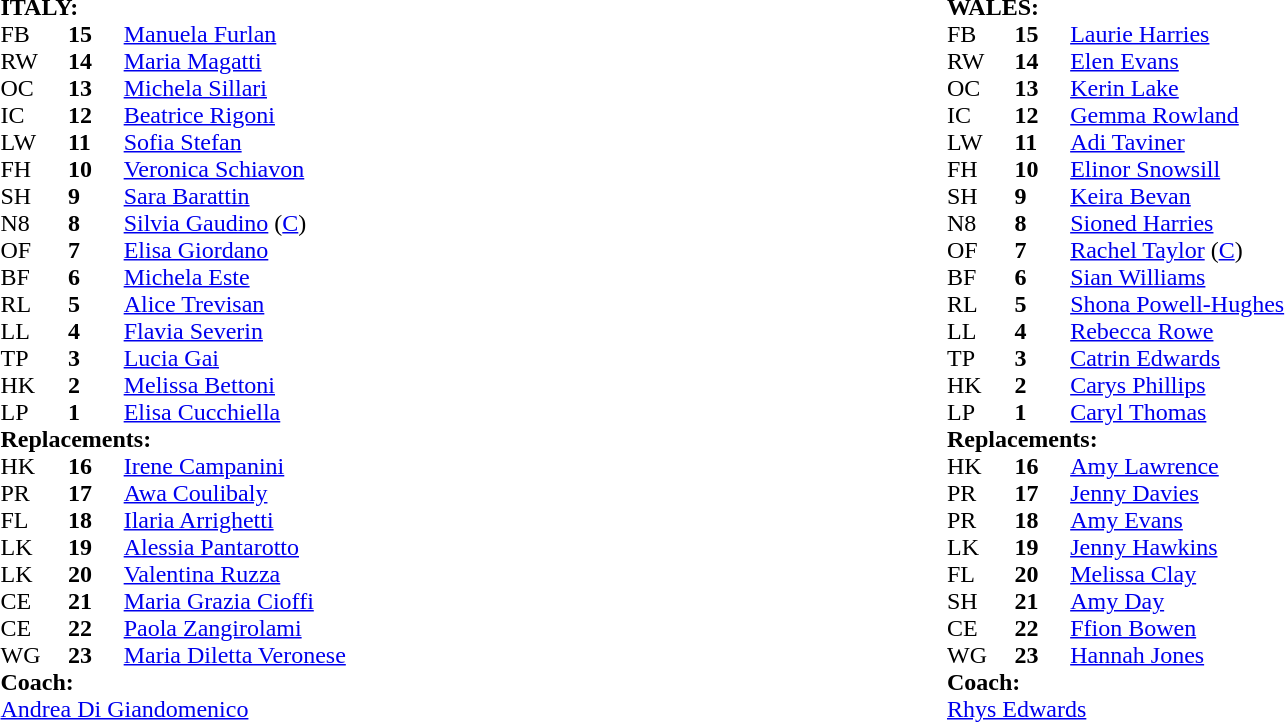<table style="width:100%">
<tr>
<td width="50%"><br><table cellspacing="0" cellpadding="0">
<tr>
<td colspan="4"><strong>ITALY:</strong></td>
</tr>
<tr>
<th width="3%"></th>
<th width="3%"></th>
<th width="22%"></th>
<th width="22%"></th>
</tr>
<tr>
<td>FB</td>
<td><strong>15</strong></td>
<td><a href='#'>Manuela Furlan</a></td>
</tr>
<tr>
<td>RW</td>
<td><strong>14</strong></td>
<td><a href='#'>Maria Magatti</a></td>
</tr>
<tr>
<td>OC</td>
<td><strong>13</strong></td>
<td><a href='#'>Michela Sillari</a></td>
</tr>
<tr>
<td>IC</td>
<td><strong>12</strong></td>
<td><a href='#'>Beatrice Rigoni</a></td>
</tr>
<tr>
<td>LW</td>
<td><strong>11</strong></td>
<td><a href='#'>Sofia Stefan</a></td>
<td></td>
</tr>
<tr>
<td>FH</td>
<td><strong>10</strong></td>
<td><a href='#'>Veronica Schiavon</a></td>
<td></td>
</tr>
<tr>
<td>SH</td>
<td><strong>9</strong></td>
<td><a href='#'>Sara Barattin</a></td>
</tr>
<tr>
<td>N8</td>
<td><strong>8</strong></td>
<td><a href='#'>Silvia Gaudino</a> (<a href='#'>C</a>)</td>
</tr>
<tr>
<td>OF</td>
<td><strong>7</strong></td>
<td><a href='#'>Elisa Giordano</a></td>
</tr>
<tr>
<td>BF</td>
<td><strong>6</strong></td>
<td><a href='#'>Michela Este</a></td>
<td></td>
</tr>
<tr>
<td>RL</td>
<td><strong>5</strong></td>
<td><a href='#'>Alice Trevisan</a></td>
</tr>
<tr>
<td>LL</td>
<td><strong>4</strong></td>
<td><a href='#'>Flavia Severin</a></td>
</tr>
<tr>
<td>TP</td>
<td><strong>3</strong></td>
<td><a href='#'>Lucia Gai</a></td>
</tr>
<tr>
<td>HK</td>
<td><strong>2</strong></td>
<td><a href='#'>Melissa Bettoni</a></td>
</tr>
<tr>
<td>LP</td>
<td><strong>1</strong></td>
<td><a href='#'>Elisa Cucchiella</a></td>
</tr>
<tr>
<td colspan=4><strong>Replacements:</strong></td>
</tr>
<tr>
<td>HK</td>
<td><strong>16</strong></td>
<td><a href='#'>Irene Campanini</a></td>
</tr>
<tr>
<td>PR</td>
<td><strong>17</strong></td>
<td><a href='#'>Awa Coulibaly</a></td>
</tr>
<tr>
<td>FL</td>
<td><strong>18</strong></td>
<td><a href='#'>Ilaria Arrighetti</a></td>
<td></td>
</tr>
<tr>
<td>LK</td>
<td><strong>19</strong></td>
<td><a href='#'>Alessia Pantarotto</a></td>
</tr>
<tr>
<td>LK</td>
<td><strong>20</strong></td>
<td><a href='#'>Valentina Ruzza</a></td>
</tr>
<tr>
<td>CE</td>
<td><strong>21</strong></td>
<td><a href='#'>Maria Grazia Cioffi</a></td>
<td></td>
</tr>
<tr>
<td>CE</td>
<td><strong>22</strong></td>
<td><a href='#'>Paola Zangirolami</a></td>
<td></td>
</tr>
<tr>
<td>WG</td>
<td><strong>23</strong></td>
<td><a href='#'>Maria Diletta Veronese</a></td>
</tr>
<tr>
<td colspan="4"><strong>Coach:</strong></td>
</tr>
<tr>
<td colspan="4"> <a href='#'>Andrea Di Giandomenico</a></td>
</tr>
<tr>
</tr>
</table>
</td>
<td width="50%"><br><table cellspacing="0" cellpadding="0">
<tr>
<td colspan="4"><strong>WALES:</strong></td>
</tr>
<tr>
<th width="3%"></th>
<th width="3%"></th>
<th width="22%"></th>
<th width="22%"></th>
</tr>
<tr>
<td>FB</td>
<td><strong>15</strong></td>
<td><a href='#'>Laurie Harries</a></td>
</tr>
<tr>
<td>RW</td>
<td><strong>14</strong></td>
<td><a href='#'>Elen Evans</a></td>
</tr>
<tr>
<td>OC</td>
<td><strong>13</strong></td>
<td><a href='#'>Kerin Lake</a></td>
<td></td>
</tr>
<tr>
<td>IC</td>
<td><strong>12</strong></td>
<td><a href='#'>Gemma Rowland</a></td>
<td></td>
</tr>
<tr>
<td>LW</td>
<td><strong>11</strong></td>
<td><a href='#'>Adi Taviner</a></td>
</tr>
<tr>
<td>FH</td>
<td><strong>10</strong></td>
<td><a href='#'>Elinor Snowsill</a></td>
</tr>
<tr>
<td>SH</td>
<td><strong>9</strong></td>
<td><a href='#'>Keira Bevan</a></td>
<td></td>
</tr>
<tr>
<td>N8</td>
<td><strong>8</strong></td>
<td><a href='#'>Sioned Harries</a></td>
</tr>
<tr>
<td>OF</td>
<td><strong>7</strong></td>
<td><a href='#'>Rachel Taylor</a> (<a href='#'>C</a>)</td>
</tr>
<tr>
<td>BF</td>
<td><strong>6</strong></td>
<td><a href='#'>Sian Williams</a></td>
<td></td>
</tr>
<tr>
<td>RL</td>
<td><strong>5</strong></td>
<td><a href='#'>Shona Powell-Hughes</a></td>
<td></td>
</tr>
<tr>
<td>LL</td>
<td><strong>4</strong></td>
<td><a href='#'>Rebecca Rowe</a></td>
<td></td>
</tr>
<tr>
<td>TP</td>
<td><strong>3</strong></td>
<td><a href='#'>Catrin Edwards</a></td>
</tr>
<tr>
<td>HK</td>
<td><strong>2</strong></td>
<td><a href='#'>Carys Phillips</a></td>
<td></td>
</tr>
<tr>
<td>LP</td>
<td><strong>1</strong></td>
<td><a href='#'>Caryl Thomas</a></td>
<td></td>
</tr>
<tr>
<td colspan=4><strong>Replacements:</strong></td>
</tr>
<tr>
<td>HK</td>
<td><strong>16</strong></td>
<td><a href='#'>Amy Lawrence</a></td>
<td></td>
</tr>
<tr>
<td>PR</td>
<td><strong>17</strong></td>
<td><a href='#'>Jenny Davies</a></td>
<td></td>
</tr>
<tr>
<td>PR</td>
<td><strong>18</strong></td>
<td><a href='#'>Amy Evans</a></td>
<td></td>
</tr>
<tr>
<td>LK</td>
<td><strong>19</strong></td>
<td><a href='#'>Jenny Hawkins</a></td>
<td></td>
</tr>
<tr>
<td>FL</td>
<td><strong>20</strong></td>
<td><a href='#'>Melissa Clay</a></td>
<td></td>
</tr>
<tr>
<td>SH</td>
<td><strong>21</strong></td>
<td><a href='#'>Amy Day</a></td>
<td></td>
</tr>
<tr>
<td>CE</td>
<td><strong>22</strong></td>
<td><a href='#'>Ffion Bowen</a></td>
<td></td>
</tr>
<tr>
<td>WG</td>
<td><strong>23</strong></td>
<td><a href='#'>Hannah Jones</a></td>
<td></td>
</tr>
<tr>
<td colspan="4"><strong>Coach:</strong></td>
</tr>
<tr>
<td colspan="4"> <a href='#'>Rhys Edwards</a></td>
</tr>
<tr>
</tr>
</table>
</td>
</tr>
</table>
